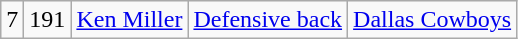<table class="wikitable" style="text-align:center">
<tr>
<td>7</td>
<td>191</td>
<td><a href='#'>Ken Miller</a></td>
<td><a href='#'>Defensive back</a></td>
<td><a href='#'>Dallas Cowboys</a></td>
</tr>
</table>
